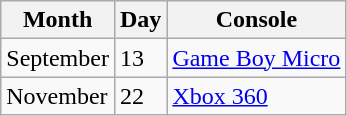<table class="wikitable">
<tr>
<th>Month</th>
<th>Day</th>
<th>Console</th>
</tr>
<tr>
<td>September</td>
<td>13</td>
<td><a href='#'>Game Boy Micro</a></td>
</tr>
<tr>
<td>November</td>
<td>22</td>
<td><a href='#'>Xbox 360</a></td>
</tr>
</table>
